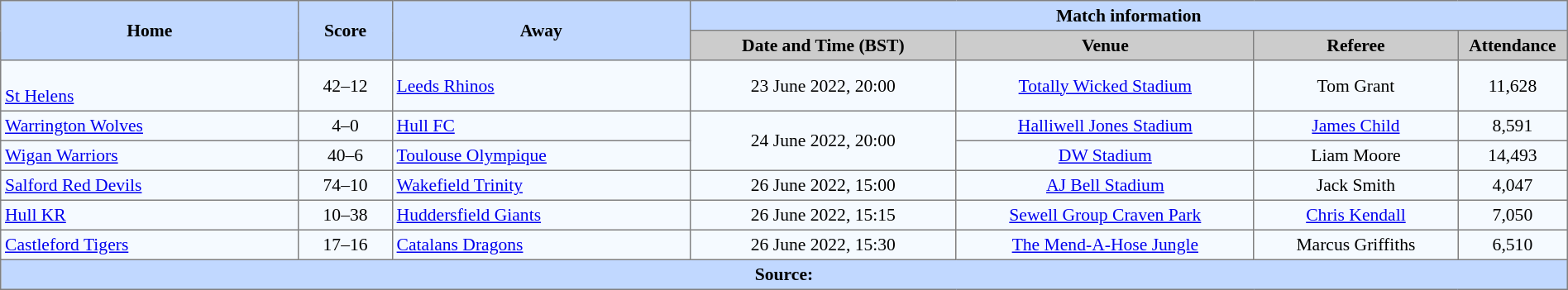<table border=1 style="border-collapse:collapse; font-size:90%; text-align:center;" cellpadding=3 cellspacing=0 width=100%>
<tr style="background:#C1D8ff;">
<th scope="col" rowspan=2 width=19%>Home</th>
<th scope="col" rowspan=2 width=6%>Score</th>
<th scope="col" rowspan=2 width=19%>Away</th>
<th colspan=4>Match information</th>
</tr>
<tr style="background:#CCCCCC;">
<th scope="col" width=17%>Date and Time (BST)</th>
<th scope="col" width=19%>Venue</th>
<th scope="col" width=13%>Referee</th>
<th scope="col" width=7%>Attendance</th>
</tr>
<tr style="background:#F5FAFF;">
<td style="text-align:left;"><br> <a href='#'>St Helens</a></td>
<td>42–12</td>
<td style="text-align:left;"> <a href='#'>Leeds Rhinos</a></td>
<td>23 June 2022, 20:00</td>
<td><a href='#'>Totally Wicked Stadium</a></td>
<td>Tom Grant</td>
<td>11,628</td>
</tr>
<tr style="background:#F5FAFF;">
<td style="text-align:left;"> <a href='#'>Warrington Wolves</a></td>
<td>4–0</td>
<td style="text-align:left;"> <a href='#'>Hull FC</a></td>
<td Rowspan=2>24 June 2022, 20:00</td>
<td><a href='#'>Halliwell Jones Stadium</a></td>
<td><a href='#'>James Child</a></td>
<td>8,591</td>
</tr>
<tr style="background:#F5FAFF;">
<td style="text-align:left;"> <a href='#'>Wigan Warriors</a></td>
<td>40–6</td>
<td style="text-align:left;"> <a href='#'>Toulouse Olympique</a></td>
<td><a href='#'>DW Stadium</a></td>
<td>Liam Moore</td>
<td>14,493</td>
</tr>
<tr style="background:#F5FAFF;">
<td style="text-align:left;"> <a href='#'>Salford Red Devils</a></td>
<td>74–10</td>
<td style="text-align:left;"> <a href='#'>Wakefield Trinity</a></td>
<td>26 June 2022, 15:00</td>
<td><a href='#'>AJ Bell Stadium</a></td>
<td>Jack Smith</td>
<td>4,047</td>
</tr>
<tr style="background:#F5FAFF;">
<td style="text-align:left;"> <a href='#'>Hull KR</a></td>
<td>10–38</td>
<td style="text-align:left;"> <a href='#'>Huddersfield Giants</a></td>
<td>26 June 2022, 15:15</td>
<td><a href='#'>Sewell Group Craven Park</a></td>
<td><a href='#'>Chris Kendall</a></td>
<td>7,050</td>
</tr>
<tr style="background:#F5FAFF;">
<td style="text-align:left;"> <a href='#'>Castleford Tigers</a></td>
<td>17–16</td>
<td style="text-align:left;"> <a href='#'>Catalans Dragons</a></td>
<td>26 June 2022, 15:30</td>
<td><a href='#'>The Mend-A-Hose Jungle</a></td>
<td>Marcus Griffiths</td>
<td>6,510</td>
</tr>
<tr style="background:#c1d8ff;">
<th colspan=7>Source:</th>
</tr>
</table>
